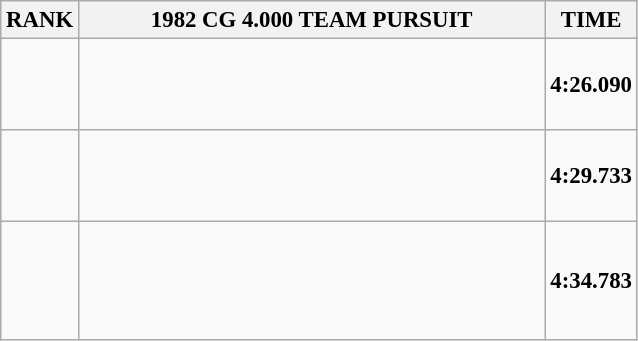<table class="wikitable" style="font-size:95%;">
<tr>
<th>RANK</th>
<th align="left" style="width: 20em">1982 CG 4.000 TEAM PURSUIT</th>
<th>TIME</th>
</tr>
<tr>
<td align="center"></td>
<td><br><br><br></td>
<td align="center"><strong>4:26.090</strong></td>
</tr>
<tr>
<td align="center"></td>
<td><br><br><br></td>
<td align="center"><strong>4:29.733</strong></td>
</tr>
<tr>
<td align="center"></td>
<td><br><br><br><br></td>
<td align="center"><strong>4:34.783</strong></td>
</tr>
</table>
